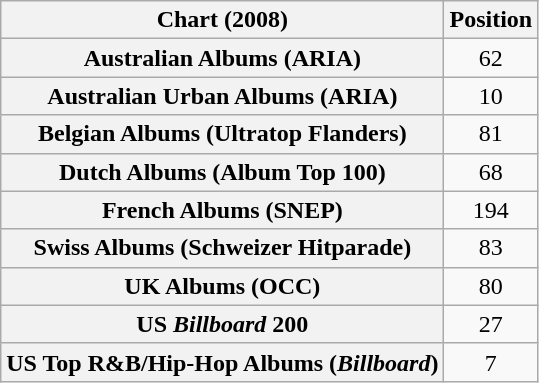<table class="wikitable sortable plainrowheaders">
<tr>
<th>Chart (2008)</th>
<th>Position</th>
</tr>
<tr>
<th scope="row">Australian Albums (ARIA)</th>
<td style="text-align:center;">62</td>
</tr>
<tr>
<th scope="row">Australian Urban Albums (ARIA)</th>
<td style="text-align:center;">10</td>
</tr>
<tr>
<th scope="row">Belgian Albums (Ultratop Flanders)</th>
<td style="text-align:center;">81</td>
</tr>
<tr>
<th scope="row">Dutch Albums (Album Top 100)</th>
<td style="text-align:center;">68</td>
</tr>
<tr>
<th scope="row">French Albums (SNEP)</th>
<td style="text-align:center;">194</td>
</tr>
<tr>
<th scope="row">Swiss Albums (Schweizer Hitparade)</th>
<td style="text-align:center;">83</td>
</tr>
<tr>
<th scope="row">UK Albums (OCC)</th>
<td style="text-align:center;">80</td>
</tr>
<tr>
<th scope="row">US <em>Billboard</em> 200</th>
<td style="text-align:center;">27</td>
</tr>
<tr>
<th scope="row">US Top R&B/Hip-Hop Albums (<em>Billboard</em>)</th>
<td style="text-align:center;">7</td>
</tr>
</table>
